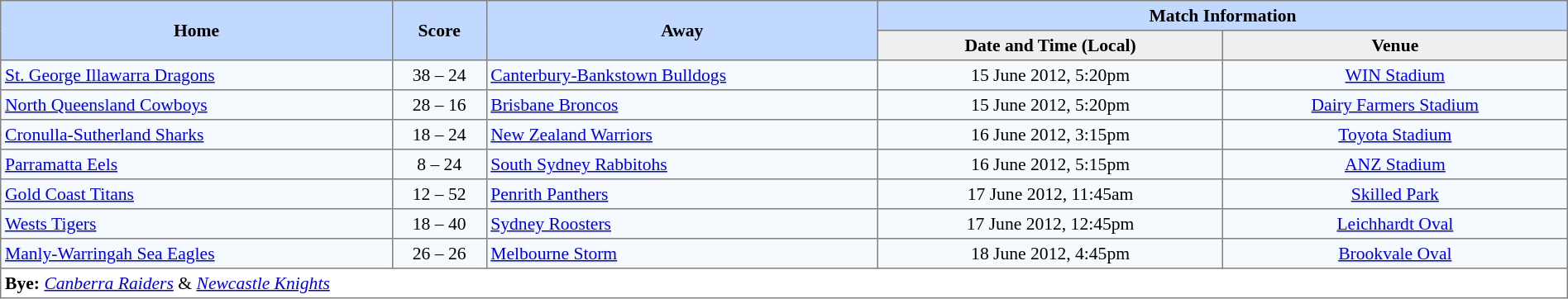<table border="1" cellpadding="3" cellspacing="0" style="border-collapse:collapse; font-size:90%; width:100%;">
<tr bgcolor=#C1D8FF>
<th rowspan=2 width=25%>Home</th>
<th rowspan=2 width=6%>Score</th>
<th rowspan=2 width=25%>Away</th>
<th colspan=6>Match Information</th>
</tr>
<tr bgcolor=#EFEFEF>
<th width=22%>Date and Time (Local)</th>
<th width=22%>Venue</th>
</tr>
<tr style="text-align:center; background:#f5faff;">
<td align=left> <a href='#'>St. George Illawarra Dragons</a></td>
<td>38 – 24</td>
<td align=left> <a href='#'>Canterbury-Bankstown Bulldogs</a></td>
<td>15 June 2012, 5:20pm</td>
<td><a href='#'>WIN Stadium</a></td>
</tr>
<tr style="text-align:center; background:#f5faff;">
<td align=left> <a href='#'>North Queensland Cowboys</a></td>
<td>28 – 16</td>
<td align=left> <a href='#'>Brisbane Broncos</a></td>
<td>15 June 2012, 5:20pm</td>
<td><a href='#'>Dairy Farmers Stadium</a></td>
</tr>
<tr style="text-align:center; background:#f5faff;">
<td align=left> <a href='#'>Cronulla-Sutherland Sharks</a></td>
<td>18 – 24</td>
<td align=left> <a href='#'>New Zealand Warriors</a></td>
<td>16 June 2012, 3:15pm</td>
<td><a href='#'>Toyota Stadium</a></td>
</tr>
<tr style="text-align:center; background:#f5faff;">
<td align=left> <a href='#'>Parramatta Eels</a></td>
<td>8 – 24</td>
<td align=left> <a href='#'>South Sydney Rabbitohs</a></td>
<td>16 June 2012, 5:15pm</td>
<td><a href='#'>ANZ Stadium</a></td>
</tr>
<tr style="text-align:center; background:#f5faff;">
<td align=left> <a href='#'>Gold Coast Titans</a></td>
<td>12 – 52</td>
<td align=left> <a href='#'>Penrith Panthers</a></td>
<td>17 June 2012, 11:45am</td>
<td><a href='#'>Skilled Park</a></td>
</tr>
<tr style="text-align:center; background:#f5faff;">
<td align=left> <a href='#'>Wests Tigers</a></td>
<td>18 – 40</td>
<td align=left> <a href='#'>Sydney Roosters</a></td>
<td>17 June 2012, 12:45pm</td>
<td><a href='#'>Leichhardt Oval</a></td>
</tr>
<tr style="text-align:center; background:#f5faff;">
<td align=left> <a href='#'>Manly-Warringah Sea Eagles</a></td>
<td>26 – 26</td>
<td align=left> <a href='#'>Melbourne Storm</a></td>
<td>18 June 2012, 4:45pm</td>
<td><a href='#'>Brookvale Oval</a></td>
</tr>
<tr>
<td colspan="7" align="left"><strong>Bye:</strong>  <em><a href='#'>Canberra Raiders</a></em> &  <em><a href='#'>Newcastle Knights</a></em></td>
</tr>
</table>
